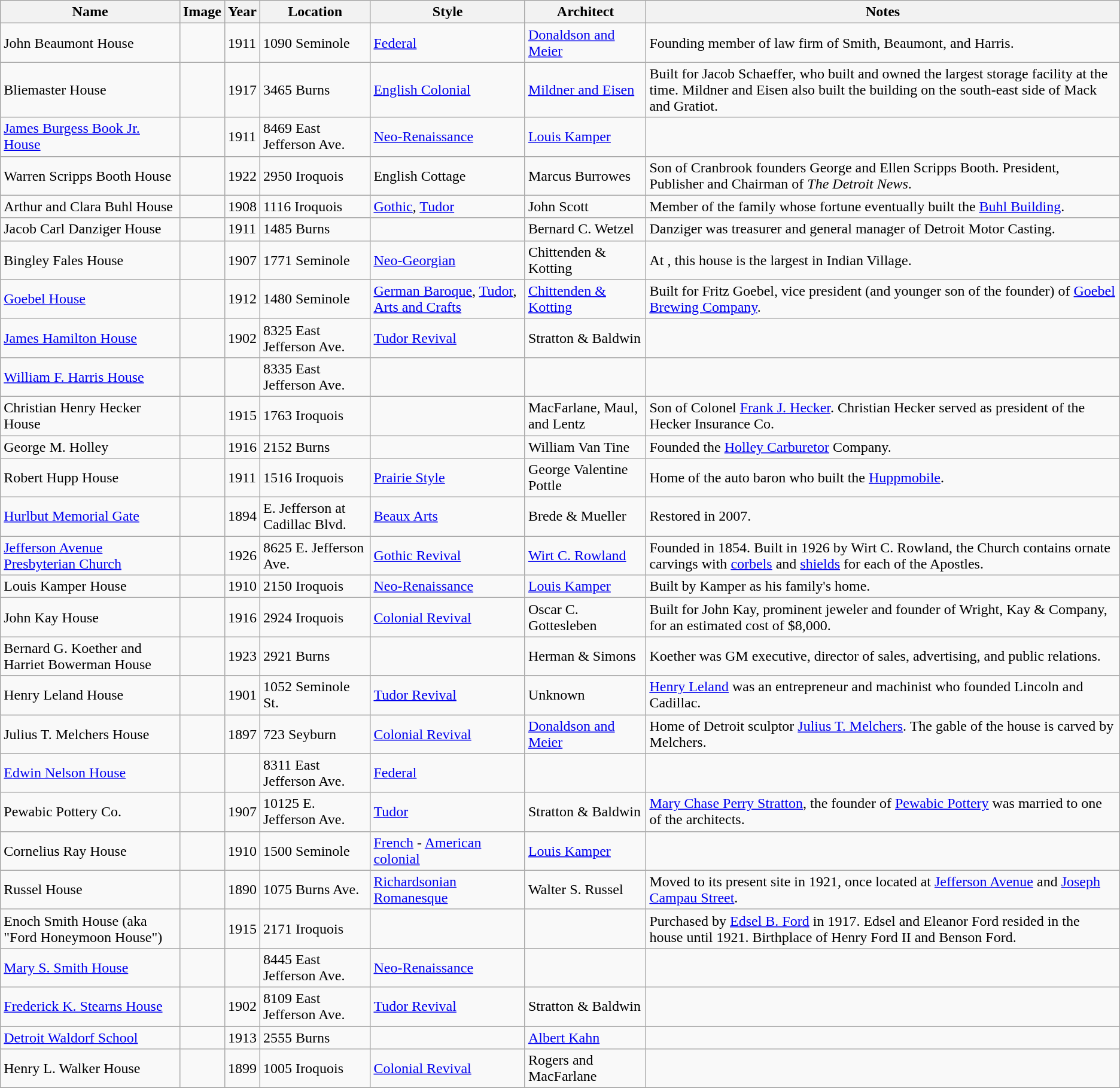<table class="wikitable sortable">
<tr>
<th style="background:light gray; color:black">Name</th>
<th class="unsortable" style="background:light gray; color:black">Image</th>
<th style="background:light gray; color:black">Year</th>
<th class="unsortable" style="background:light gray; color:black">Location</th>
<th class="unsortable" style="background:light gray; color:black">Style</th>
<th class="unsortable" style="background:light gray; color:black">Architect</th>
<th class="unsortable" style="background:light gray; color:black">Notes</th>
</tr>
<tr>
<td>John Beaumont House</td>
<td></td>
<td>1911</td>
<td>1090 Seminole</td>
<td><a href='#'>Federal</a></td>
<td><a href='#'>Donaldson and Meier</a></td>
<td>Founding member of law firm of Smith, Beaumont, and Harris.</td>
</tr>
<tr>
<td>Bliemaster House</td>
<td></td>
<td>1917</td>
<td>3465 Burns</td>
<td><a href='#'>English Colonial</a></td>
<td><a href='#'>Mildner and Eisen</a></td>
<td>Built for Jacob Schaeffer, who built and owned the largest storage facility at the time. Mildner and Eisen also built the building on the south-east side of Mack and Gratiot.</td>
</tr>
<tr>
<td><a href='#'>James Burgess Book Jr. House</a></td>
<td></td>
<td>1911</td>
<td>8469 East Jefferson Ave.</td>
<td><a href='#'>Neo-Renaissance</a></td>
<td><a href='#'>Louis Kamper</a></td>
<td></td>
</tr>
<tr>
<td>Warren Scripps Booth House</td>
<td></td>
<td>1922</td>
<td>2950 Iroquois</td>
<td>English Cottage</td>
<td>Marcus Burrowes</td>
<td>Son of Cranbrook founders George and Ellen Scripps Booth.  President, Publisher and Chairman of <em>The Detroit News</em>.</td>
</tr>
<tr>
<td>Arthur and Clara Buhl House</td>
<td></td>
<td>1908</td>
<td>1116 Iroquois</td>
<td><a href='#'>Gothic</a>, <a href='#'>Tudor</a></td>
<td>John Scott</td>
<td>Member of the family whose fortune eventually built the <a href='#'>Buhl Building</a>.</td>
</tr>
<tr>
<td>Jacob Carl Danziger House</td>
<td></td>
<td>1911</td>
<td>1485 Burns</td>
<td></td>
<td>Bernard C. Wetzel</td>
<td>Danziger was treasurer and general manager of Detroit Motor Casting.</td>
</tr>
<tr>
<td>Bingley Fales House</td>
<td></td>
<td>1907</td>
<td>1771 Seminole</td>
<td><a href='#'>Neo-Georgian</a></td>
<td>Chittenden & Kotting</td>
<td>At , this house is the largest in Indian Village.</td>
</tr>
<tr>
<td><a href='#'>Goebel House</a></td>
<td></td>
<td>1912</td>
<td>1480 Seminole</td>
<td><a href='#'>German Baroque</a>, <a href='#'>Tudor</a>, <a href='#'>Arts and Crafts</a></td>
<td><a href='#'>Chittenden & Kotting</a></td>
<td>Built for Fritz Goebel, vice president (and younger son of the founder) of <a href='#'>Goebel Brewing Company</a>.</td>
</tr>
<tr>
<td><a href='#'>James Hamilton House</a></td>
<td></td>
<td>1902</td>
<td>8325 East Jefferson Ave.</td>
<td><a href='#'>Tudor Revival</a></td>
<td>Stratton & Baldwin</td>
<td></td>
</tr>
<tr>
<td><a href='#'>William F. Harris House</a></td>
<td></td>
<td></td>
<td>8335 East Jefferson Ave.</td>
<td></td>
<td></td>
<td></td>
</tr>
<tr>
<td>Christian Henry Hecker House</td>
<td></td>
<td>1915</td>
<td>1763 Iroquois</td>
<td></td>
<td>MacFarlane, Maul, and Lentz</td>
<td>Son of Colonel <a href='#'>Frank J. Hecker</a>. Christian Hecker served as president of the Hecker Insurance Co.</td>
</tr>
<tr>
<td>George M. Holley</td>
<td></td>
<td>1916</td>
<td>2152 Burns</td>
<td></td>
<td>William Van Tine</td>
<td>Founded the <a href='#'>Holley Carburetor</a> Company.</td>
</tr>
<tr>
<td>Robert Hupp House</td>
<td></td>
<td>1911</td>
<td>1516 Iroquois</td>
<td><a href='#'>Prairie Style</a></td>
<td>George Valentine Pottle</td>
<td>Home of the auto baron who built the <a href='#'>Huppmobile</a>.</td>
</tr>
<tr>
<td><a href='#'>Hurlbut Memorial Gate</a></td>
<td></td>
<td>1894</td>
<td>E. Jefferson at Cadillac Blvd.</td>
<td><a href='#'>Beaux Arts</a></td>
<td>Brede & Mueller</td>
<td>Restored in 2007.</td>
</tr>
<tr>
<td><a href='#'>Jefferson Avenue Presbyterian Church</a></td>
<td></td>
<td>1926</td>
<td>8625 E. Jefferson Ave.</td>
<td><a href='#'>Gothic Revival</a></td>
<td><a href='#'>Wirt C. Rowland</a></td>
<td>Founded in 1854. Built in 1926 by Wirt C. Rowland, the Church contains ornate carvings with <a href='#'>corbels</a> and <a href='#'>shields</a> for each of the Apostles.</td>
</tr>
<tr>
<td>Louis Kamper House</td>
<td></td>
<td>1910</td>
<td>2150 Iroquois</td>
<td><a href='#'>Neo-Renaissance</a></td>
<td><a href='#'>Louis Kamper</a></td>
<td>Built by Kamper as his family's home.</td>
</tr>
<tr>
<td>John Kay House</td>
<td></td>
<td>1916</td>
<td>2924 Iroquois</td>
<td><a href='#'>Colonial Revival</a></td>
<td>Oscar C. Gottesleben</td>
<td>Built for John Kay, prominent jeweler and founder of Wright, Kay & Company, for an estimated cost of $8,000.</td>
</tr>
<tr>
<td>Bernard G. Koether and Harriet Bowerman House</td>
<td></td>
<td>1923</td>
<td>2921 Burns</td>
<td></td>
<td>Herman & Simons</td>
<td>Koether was GM executive, director of sales, advertising, and public relations.</td>
</tr>
<tr>
<td>Henry Leland House</td>
<td></td>
<td>1901</td>
<td>1052 Seminole St.</td>
<td><a href='#'>Tudor Revival</a></td>
<td>Unknown</td>
<td><a href='#'>Henry Leland</a> was an entrepreneur and machinist who founded Lincoln and Cadillac.</td>
</tr>
<tr>
<td>Julius T. Melchers House</td>
<td></td>
<td>1897</td>
<td>723 Seyburn</td>
<td><a href='#'>Colonial Revival</a></td>
<td><a href='#'>Donaldson and Meier</a></td>
<td>Home of Detroit sculptor <a href='#'>Julius T. Melchers</a>. The gable of the house is carved by Melchers.</td>
</tr>
<tr>
<td><a href='#'>Edwin Nelson House</a></td>
<td></td>
<td></td>
<td>8311 East Jefferson Ave.</td>
<td><a href='#'>Federal</a></td>
<td></td>
<td></td>
</tr>
<tr>
<td>Pewabic Pottery Co.</td>
<td></td>
<td>1907</td>
<td>10125 E. Jefferson Ave.</td>
<td><a href='#'>Tudor</a></td>
<td>Stratton & Baldwin</td>
<td><a href='#'>Mary Chase Perry Stratton</a>, the founder of <a href='#'>Pewabic Pottery</a> was married to one of the architects.</td>
</tr>
<tr>
<td>Cornelius Ray House</td>
<td></td>
<td>1910</td>
<td>1500 Seminole</td>
<td><a href='#'>French</a> - <a href='#'>American colonial</a></td>
<td><a href='#'>Louis Kamper</a></td>
<td></td>
</tr>
<tr>
<td>Russel House</td>
<td></td>
<td>1890</td>
<td>1075 Burns Ave.</td>
<td><a href='#'>Richardsonian Romanesque</a></td>
<td>Walter S. Russel</td>
<td>Moved to its present site in 1921, once located at <a href='#'>Jefferson Avenue</a> and <a href='#'>Joseph Campau Street</a>.</td>
</tr>
<tr>
<td>Enoch Smith House (aka "Ford Honeymoon House")</td>
<td></td>
<td>1915</td>
<td>2171 Iroquois</td>
<td></td>
<td></td>
<td>Purchased by <a href='#'>Edsel B. Ford</a> in 1917. Edsel and Eleanor Ford resided in the house until 1921. Birthplace of Henry Ford II and Benson Ford.</td>
</tr>
<tr>
<td><a href='#'>Mary S. Smith House</a></td>
<td></td>
<td></td>
<td>8445 East Jefferson Ave.</td>
<td><a href='#'>Neo-Renaissance</a></td>
<td></td>
<td></td>
</tr>
<tr>
<td><a href='#'>Frederick K. Stearns House</a></td>
<td></td>
<td>1902</td>
<td>8109 East Jefferson Ave.</td>
<td><a href='#'>Tudor Revival</a></td>
<td>Stratton & Baldwin</td>
<td></td>
</tr>
<tr>
<td><a href='#'>Detroit Waldorf School</a></td>
<td></td>
<td>1913</td>
<td>2555 Burns</td>
<td></td>
<td><a href='#'>Albert Kahn</a></td>
<td></td>
</tr>
<tr>
<td>Henry L. Walker House</td>
<td></td>
<td>1899</td>
<td>1005 Iroquois</td>
<td><a href='#'>Colonial Revival</a></td>
<td>Rogers and MacFarlane</td>
<td></td>
</tr>
<tr>
</tr>
</table>
